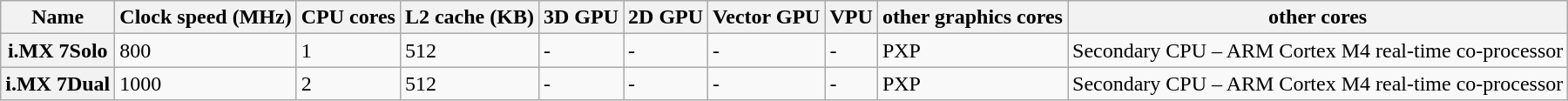<table class="wikitable">
<tr>
<th>Name</th>
<th>Clock speed (MHz)</th>
<th>CPU cores</th>
<th>L2 cache (KB)</th>
<th>3D GPU</th>
<th>2D GPU</th>
<th>Vector GPU</th>
<th>VPU</th>
<th>other graphics cores</th>
<th>other cores</th>
</tr>
<tr>
<th>i.MX 7Solo</th>
<td>800</td>
<td>1</td>
<td>512</td>
<td>-</td>
<td>-</td>
<td>-</td>
<td>-</td>
<td>PXP</td>
<td>Secondary CPU – ARM Cortex M4 real-time co-processor</td>
</tr>
<tr>
<th>i.MX 7Dual</th>
<td>1000</td>
<td>2</td>
<td>512</td>
<td>-</td>
<td>-</td>
<td>-</td>
<td>-</td>
<td>PXP</td>
<td>Secondary CPU – ARM Cortex M4 real-time co-processor</td>
</tr>
</table>
